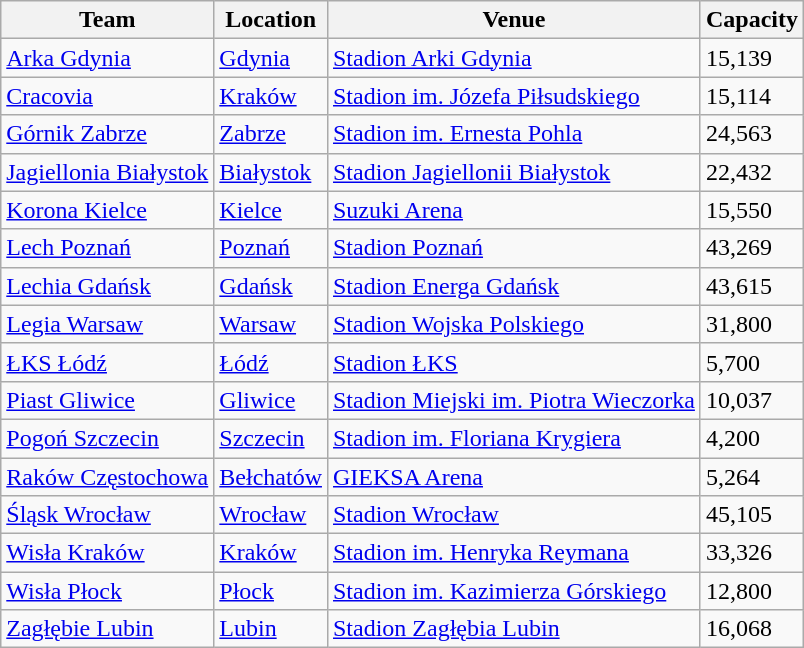<table class="wikitable sortable" style="text-align: left;">
<tr>
<th>Team</th>
<th>Location</th>
<th>Venue</th>
<th>Capacity</th>
</tr>
<tr>
<td><a href='#'>Arka Gdynia</a></td>
<td><a href='#'>Gdynia</a></td>
<td><a href='#'>Stadion Arki Gdynia</a></td>
<td>15,139</td>
</tr>
<tr>
<td><a href='#'>Cracovia</a></td>
<td><a href='#'>Kraków</a></td>
<td><a href='#'>Stadion im. Józefa Piłsudskiego</a></td>
<td>15,114</td>
</tr>
<tr>
<td><a href='#'>Górnik Zabrze</a></td>
<td><a href='#'>Zabrze</a></td>
<td><a href='#'>Stadion im. Ernesta Pohla</a></td>
<td>24,563</td>
</tr>
<tr>
<td><a href='#'>Jagiellonia Białystok</a></td>
<td><a href='#'>Białystok</a></td>
<td><a href='#'>Stadion Jagiellonii Białystok</a></td>
<td>22,432</td>
</tr>
<tr>
<td><a href='#'>Korona Kielce</a></td>
<td><a href='#'>Kielce</a></td>
<td><a href='#'>Suzuki Arena</a></td>
<td>15,550</td>
</tr>
<tr>
<td><a href='#'>Lech Poznań</a></td>
<td><a href='#'>Poznań</a></td>
<td><a href='#'>Stadion Poznań</a></td>
<td>43,269</td>
</tr>
<tr>
<td><a href='#'>Lechia Gdańsk</a></td>
<td><a href='#'>Gdańsk</a></td>
<td><a href='#'>Stadion Energa Gdańsk</a></td>
<td>43,615</td>
</tr>
<tr>
<td><a href='#'>Legia Warsaw</a></td>
<td><a href='#'>Warsaw</a></td>
<td><a href='#'>Stadion Wojska Polskiego</a></td>
<td>31,800</td>
</tr>
<tr>
<td><a href='#'>ŁKS Łódź</a></td>
<td><a href='#'>Łódź</a></td>
<td><a href='#'>Stadion ŁKS</a></td>
<td>5,700</td>
</tr>
<tr>
<td><a href='#'>Piast Gliwice</a></td>
<td><a href='#'>Gliwice</a></td>
<td><a href='#'>Stadion Miejski im. Piotra Wieczorka</a></td>
<td>10,037</td>
</tr>
<tr>
<td><a href='#'>Pogoń Szczecin</a></td>
<td><a href='#'>Szczecin</a></td>
<td><a href='#'>Stadion im. Floriana Krygiera</a></td>
<td>4,200</td>
</tr>
<tr>
<td><a href='#'>Raków Częstochowa</a></td>
<td><a href='#'>Bełchatów</a></td>
<td><a href='#'>GIEKSA Arena</a></td>
<td>5,264</td>
</tr>
<tr>
<td><a href='#'>Śląsk Wrocław</a></td>
<td><a href='#'>Wrocław</a></td>
<td><a href='#'>Stadion Wrocław</a></td>
<td>45,105</td>
</tr>
<tr>
<td><a href='#'>Wisła Kraków</a></td>
<td><a href='#'>Kraków</a></td>
<td><a href='#'>Stadion im. Henryka Reymana</a></td>
<td>33,326</td>
</tr>
<tr>
<td><a href='#'>Wisła Płock</a></td>
<td><a href='#'>Płock</a></td>
<td><a href='#'>Stadion im. Kazimierza Górskiego</a></td>
<td>12,800</td>
</tr>
<tr>
<td><a href='#'>Zagłębie Lubin</a></td>
<td><a href='#'>Lubin</a></td>
<td><a href='#'>Stadion Zagłębia Lubin</a></td>
<td>16,068</td>
</tr>
</table>
